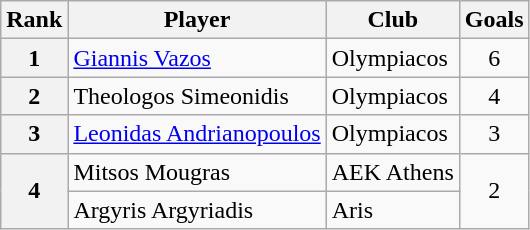<table class="wikitable" style="text-align:center">
<tr>
<th>Rank</th>
<th>Player</th>
<th>Club</th>
<th>Goals</th>
</tr>
<tr>
<th>1</th>
<td align="left"> <a href='#'>Giannis Vazos</a></td>
<td align="left">Olympiacos</td>
<td>6</td>
</tr>
<tr>
<th>2</th>
<td align="left"> Theologos Simeonidis</td>
<td align="left">Olympiacos</td>
<td>4</td>
</tr>
<tr>
<th>3</th>
<td align="left"> <a href='#'>Leonidas Andrianopoulos</a></td>
<td align="left">Olympiacos</td>
<td>3</td>
</tr>
<tr>
<th rowspan=2>4</th>
<td align="left"> Mitsos Mougras</td>
<td align="left">AEK Athens</td>
<td rowspan=2>2</td>
</tr>
<tr>
<td align="left"> Argyris Argyriadis</td>
<td align="left">Aris</td>
</tr>
</table>
